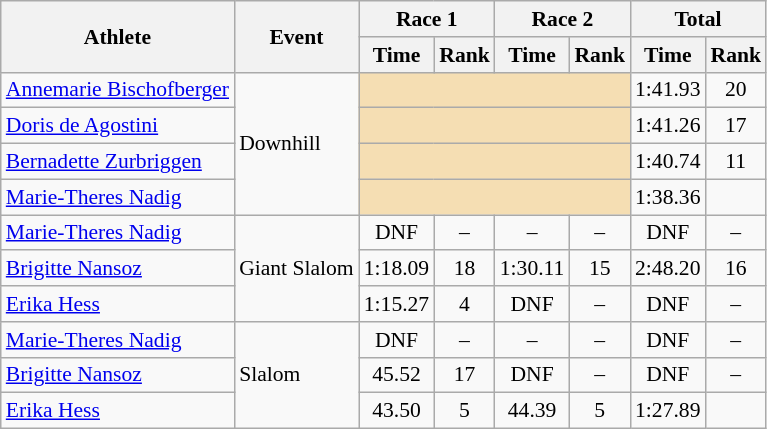<table class="wikitable" style="font-size:90%">
<tr>
<th rowspan="2">Athlete</th>
<th rowspan="2">Event</th>
<th colspan="2">Race 1</th>
<th colspan="2">Race 2</th>
<th colspan="2">Total</th>
</tr>
<tr>
<th>Time</th>
<th>Rank</th>
<th>Time</th>
<th>Rank</th>
<th>Time</th>
<th>Rank</th>
</tr>
<tr>
<td><a href='#'>Annemarie Bischofberger</a></td>
<td rowspan="4">Downhill</td>
<td colspan="4" bgcolor="wheat"></td>
<td align="center">1:41.93</td>
<td align="center">20</td>
</tr>
<tr>
<td><a href='#'>Doris de Agostini</a></td>
<td colspan="4" bgcolor="wheat"></td>
<td align="center">1:41.26</td>
<td align="center">17</td>
</tr>
<tr>
<td><a href='#'>Bernadette Zurbriggen</a></td>
<td colspan="4" bgcolor="wheat"></td>
<td align="center">1:40.74</td>
<td align="center">11</td>
</tr>
<tr>
<td><a href='#'>Marie-Theres Nadig</a></td>
<td colspan="4" bgcolor="wheat"></td>
<td align="center">1:38.36</td>
<td align="center"></td>
</tr>
<tr>
<td><a href='#'>Marie-Theres Nadig</a></td>
<td rowspan="3">Giant Slalom</td>
<td align="center">DNF</td>
<td align="center">–</td>
<td align="center">–</td>
<td align="center">–</td>
<td align="center">DNF</td>
<td align="center">–</td>
</tr>
<tr>
<td><a href='#'>Brigitte Nansoz</a></td>
<td align="center">1:18.09</td>
<td align="center">18</td>
<td align="center">1:30.11</td>
<td align="center">15</td>
<td align="center">2:48.20</td>
<td align="center">16</td>
</tr>
<tr>
<td><a href='#'>Erika Hess</a></td>
<td align="center">1:15.27</td>
<td align="center">4</td>
<td align="center">DNF</td>
<td align="center">–</td>
<td align="center">DNF</td>
<td align="center">–</td>
</tr>
<tr>
<td><a href='#'>Marie-Theres Nadig</a></td>
<td rowspan="3">Slalom</td>
<td align="center">DNF</td>
<td align="center">–</td>
<td align="center">–</td>
<td align="center">–</td>
<td align="center">DNF</td>
<td align="center">–</td>
</tr>
<tr>
<td><a href='#'>Brigitte Nansoz</a></td>
<td align="center">45.52</td>
<td align="center">17</td>
<td align="center">DNF</td>
<td align="center">–</td>
<td align="center">DNF</td>
<td align="center">–</td>
</tr>
<tr>
<td><a href='#'>Erika Hess</a></td>
<td align="center">43.50</td>
<td align="center">5</td>
<td align="center">44.39</td>
<td align="center">5</td>
<td align="center">1:27.89</td>
<td align="center"></td>
</tr>
</table>
